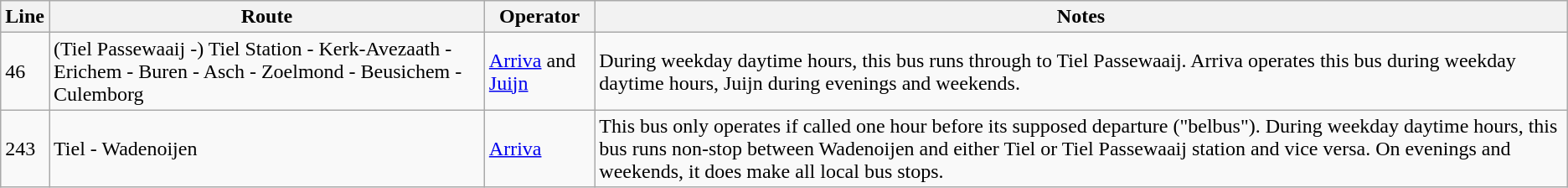<table class="wikitable">
<tr>
<th>Line</th>
<th>Route</th>
<th>Operator</th>
<th>Notes</th>
</tr>
<tr>
<td>46</td>
<td>(Tiel Passewaaij -) Tiel Station - Kerk-Avezaath - Erichem - Buren - Asch - Zoelmond - Beusichem - Culemborg</td>
<td><a href='#'>Arriva</a> and <a href='#'>Juijn</a></td>
<td>During weekday daytime hours, this bus runs through to Tiel Passewaaij. Arriva operates this bus during weekday daytime hours, Juijn during evenings and weekends.</td>
</tr>
<tr>
<td>243</td>
<td>Tiel - Wadenoijen</td>
<td><a href='#'>Arriva</a></td>
<td>This bus only operates if called one hour before its supposed departure ("belbus"). During weekday daytime hours, this bus runs non-stop between Wadenoijen and either Tiel or Tiel Passewaaij station and vice versa. On evenings and weekends, it does make all local bus stops.</td>
</tr>
</table>
